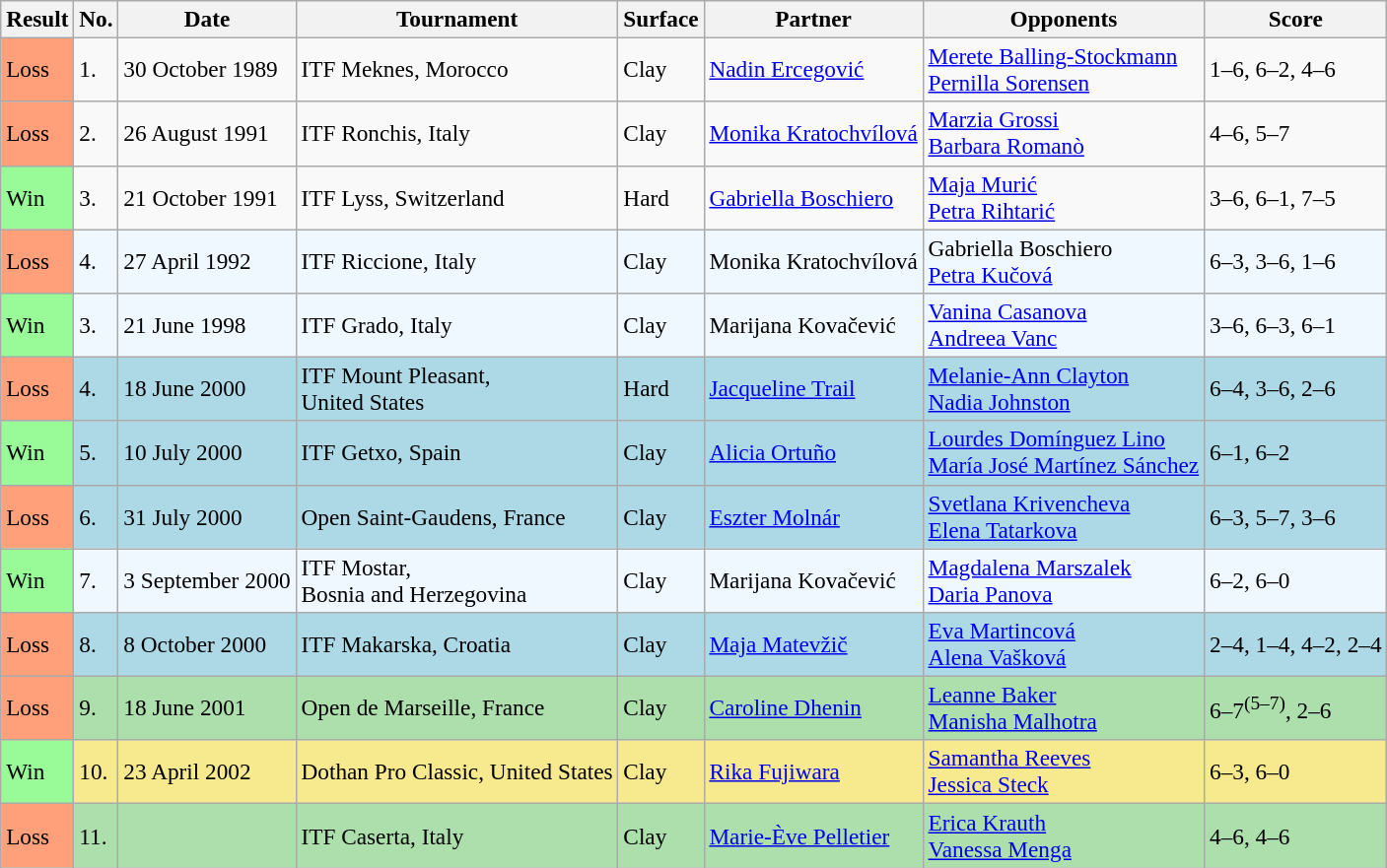<table class="sortable wikitable" style="font-size:97%;">
<tr>
<th>Result</th>
<th>No.</th>
<th>Date</th>
<th>Tournament</th>
<th>Surface</th>
<th>Partner</th>
<th>Opponents</th>
<th class="unsortable">Score</th>
</tr>
<tr>
<td style="background:#ffa07a;">Loss</td>
<td>1.</td>
<td>30 October 1989</td>
<td>ITF Meknes, Morocco</td>
<td>Clay</td>
<td> <a href='#'>Nadin Ercegović</a></td>
<td> <a href='#'>Merete Balling-Stockmann</a> <br>  <a href='#'>Pernilla Sorensen</a></td>
<td>1–6, 6–2, 4–6</td>
</tr>
<tr>
<td style="background:#ffa07a;">Loss</td>
<td>2.</td>
<td>26 August 1991</td>
<td>ITF Ronchis, Italy</td>
<td>Clay</td>
<td> <a href='#'>Monika Kratochvílová</a></td>
<td> <a href='#'>Marzia Grossi</a> <br>  <a href='#'>Barbara Romanò</a></td>
<td>4–6, 5–7</td>
</tr>
<tr>
<td style="background:#98fb98;">Win</td>
<td>3.</td>
<td>21 October 1991</td>
<td>ITF Lyss, Switzerland</td>
<td>Hard</td>
<td> <a href='#'>Gabriella Boschiero</a></td>
<td> <a href='#'>Maja Murić</a> <br>  <a href='#'>Petra Rihtarić</a></td>
<td>3–6, 6–1, 7–5</td>
</tr>
<tr style="background:#f0f8ff;">
<td style="background:#ffa07a;">Loss</td>
<td>4.</td>
<td>27 April 1992</td>
<td>ITF Riccione, Italy</td>
<td>Clay</td>
<td> Monika Kratochvílová</td>
<td> Gabriella Boschiero <br>  <a href='#'>Petra Kučová</a></td>
<td>6–3, 3–6, 1–6</td>
</tr>
<tr style="background:#f0f8ff;">
<td style="background:#98fb98;">Win</td>
<td>3.</td>
<td>21 June 1998</td>
<td>ITF Grado, Italy</td>
<td>Clay</td>
<td> Marijana Kovačević</td>
<td> <a href='#'>Vanina Casanova</a> <br>  <a href='#'>Andreea Vanc</a></td>
<td>3–6, 6–3, 6–1</td>
</tr>
<tr style="background:lightblue;">
<td style="background:#ffa07a;">Loss</td>
<td>4.</td>
<td>18 June 2000</td>
<td>ITF Mount Pleasant, <br>United States</td>
<td>Hard</td>
<td> <a href='#'>Jacqueline Trail</a></td>
<td> <a href='#'>Melanie-Ann Clayton</a> <br>  <a href='#'>Nadia Johnston</a></td>
<td>6–4, 3–6, 2–6</td>
</tr>
<tr style="background:lightblue;">
<td style="background:#98fb98;">Win</td>
<td>5.</td>
<td>10 July 2000</td>
<td>ITF Getxo, Spain</td>
<td>Clay</td>
<td> <a href='#'>Alicia Ortuño</a></td>
<td> <a href='#'>Lourdes Domínguez Lino</a> <br>  <a href='#'>María José Martínez Sánchez</a></td>
<td>6–1, 6–2</td>
</tr>
<tr style="background:lightblue;">
<td style="background:#ffa07a;">Loss</td>
<td>6.</td>
<td>31 July 2000</td>
<td>Open Saint-Gaudens, France</td>
<td>Clay</td>
<td> <a href='#'>Eszter Molnár</a></td>
<td> <a href='#'>Svetlana Krivencheva</a> <br>  <a href='#'>Elena Tatarkova</a></td>
<td>6–3, 5–7, 3–6</td>
</tr>
<tr style="background:#f0f8ff;">
<td style="background:#98fb98;">Win</td>
<td>7.</td>
<td>3 September 2000</td>
<td>ITF Mostar, <br>Bosnia and Herzegovina</td>
<td>Clay</td>
<td> Marijana Kovačević</td>
<td> <a href='#'>Magdalena Marszalek</a> <br>  <a href='#'>Daria Panova</a></td>
<td>6–2, 6–0</td>
</tr>
<tr style="background:lightblue;">
<td style="background:#ffa07a;">Loss</td>
<td>8.</td>
<td>8 October 2000</td>
<td>ITF Makarska, Croatia</td>
<td>Clay</td>
<td> <a href='#'>Maja Matevžič</a></td>
<td> <a href='#'>Eva Martincová</a> <br>  <a href='#'>Alena Vašková</a></td>
<td>2–4, 1–4, 4–2, 2–4</td>
</tr>
<tr bgcolor="#ADDFAD">
<td style="background:#ffa07a;">Loss</td>
<td>9.</td>
<td>18 June 2001</td>
<td>Open de Marseille, France</td>
<td>Clay</td>
<td> <a href='#'>Caroline Dhenin</a></td>
<td> <a href='#'>Leanne Baker</a> <br>  <a href='#'>Manisha Malhotra</a></td>
<td>6–7<sup>(5–7)</sup>, 2–6</td>
</tr>
<tr bgcolor="#F7E98E">
<td style="background:#98fb98;">Win</td>
<td>10.</td>
<td>23 April 2002</td>
<td>Dothan Pro Classic, United States</td>
<td>Clay</td>
<td> <a href='#'>Rika Fujiwara</a></td>
<td> <a href='#'>Samantha Reeves</a> <br>  <a href='#'>Jessica Steck</a></td>
<td>6–3, 6–0</td>
</tr>
<tr bgcolor="#ADDFAD">
<td style="background:#ffa07a;">Loss</td>
<td>11.</td>
<td></td>
<td>ITF Caserta, Italy</td>
<td>Clay</td>
<td> <a href='#'>Marie-Ève Pelletier</a></td>
<td> <a href='#'>Erica Krauth</a> <br>  <a href='#'>Vanessa Menga</a></td>
<td>4–6, 4–6</td>
</tr>
</table>
